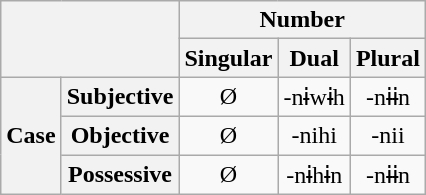<table class="wikitable" style="text-align: center">
<tr>
<th colspan="2" rowspan="2"></th>
<th colspan="3">Number</th>
</tr>
<tr>
<th>Singular</th>
<th>Dual</th>
<th>Plural</th>
</tr>
<tr>
<th rowspan="3">Case</th>
<th>Subjective</th>
<td>Ø</td>
<td>-nɨwɨh</td>
<td>-nɨɨn</td>
</tr>
<tr>
<th>Objective</th>
<td>Ø</td>
<td>-nihi</td>
<td>-nii</td>
</tr>
<tr>
<th>Possessive</th>
<td>Ø</td>
<td>-nɨhɨn</td>
<td>-nɨɨn</td>
</tr>
</table>
